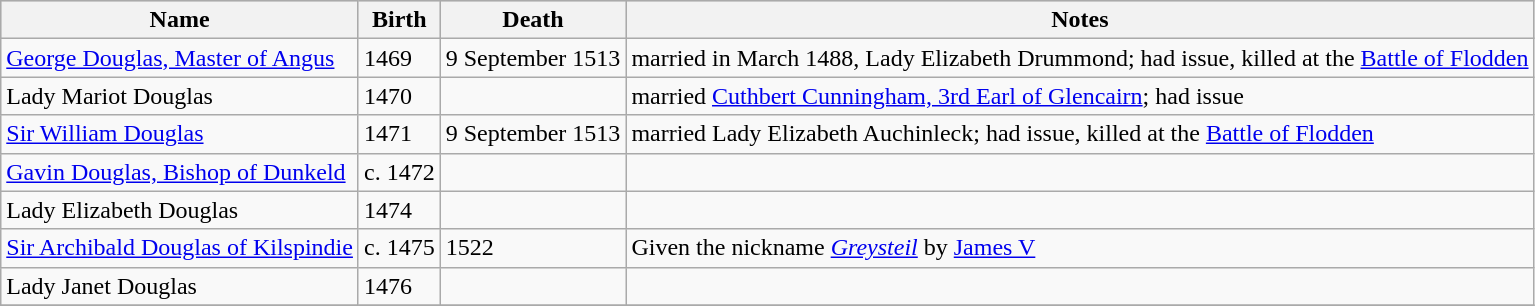<table class="wikitable">
<tr style="background:#cccccc;">
<th>Name</th>
<th>Birth</th>
<th>Death</th>
<th>Notes</th>
</tr>
<tr>
<td><a href='#'>George Douglas, Master of Angus</a></td>
<td>1469</td>
<td>9 September 1513</td>
<td>married in March 1488, Lady Elizabeth Drummond; had issue, killed at the <a href='#'>Battle of Flodden</a></td>
</tr>
<tr>
<td>Lady Mariot Douglas</td>
<td>1470</td>
<td></td>
<td>married <a href='#'>Cuthbert Cunningham, 3rd Earl of Glencairn</a>; had issue</td>
</tr>
<tr>
<td><a href='#'>Sir William Douglas</a></td>
<td>1471</td>
<td>9 September 1513</td>
<td>married Lady Elizabeth Auchinleck; had issue, killed at the <a href='#'>Battle of Flodden</a></td>
</tr>
<tr>
<td><a href='#'>Gavin Douglas, Bishop of Dunkeld</a></td>
<td>c. 1472</td>
<td></td>
<td> </td>
</tr>
<tr>
<td>Lady Elizabeth Douglas</td>
<td>1474</td>
<td></td>
<td> </td>
</tr>
<tr>
<td><a href='#'>Sir Archibald Douglas of Kilspindie</a></td>
<td>c. 1475</td>
<td>1522</td>
<td>Given the nickname <em><a href='#'>Greysteil</a></em> by <a href='#'>James V</a></td>
</tr>
<tr>
<td>Lady Janet Douglas</td>
<td>1476</td>
<td></td>
<td> </td>
</tr>
<tr>
</tr>
</table>
